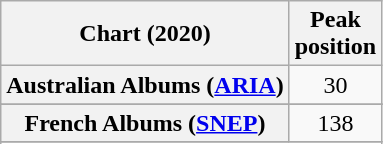<table class="wikitable sortable plainrowheaders" style="text-align:center">
<tr>
<th scope="col">Chart (2020)</th>
<th scope="col">Peak<br>position</th>
</tr>
<tr>
<th scope="row">Australian Albums (<a href='#'>ARIA</a>)</th>
<td>30</td>
</tr>
<tr>
</tr>
<tr>
</tr>
<tr>
</tr>
<tr>
</tr>
<tr>
<th scope="row">French Albums (<a href='#'>SNEP</a>)</th>
<td>138</td>
</tr>
<tr>
</tr>
<tr>
</tr>
<tr>
</tr>
<tr>
</tr>
<tr>
</tr>
<tr>
</tr>
<tr>
</tr>
<tr>
</tr>
<tr>
</tr>
<tr>
</tr>
<tr>
</tr>
<tr>
</tr>
<tr>
</tr>
<tr>
</tr>
<tr>
</tr>
</table>
